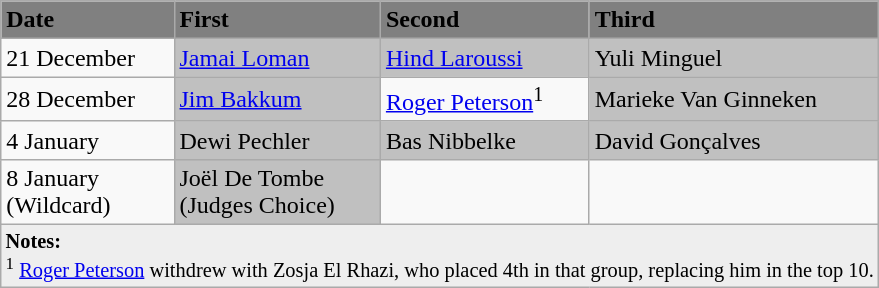<table class="wikitable">
<tr bgcolor=#808080>
<td><strong>Date</strong></td>
<td><strong>First</strong></td>
<td><strong>Second</strong></td>
<td><strong>Third</strong></td>
</tr>
<tr>
<td>21 December</td>
<td bgcolor="#C0C0C0"><a href='#'>Jamai Loman</a></td>
<td bgcolor="#C0C0C0"><a href='#'>Hind Laroussi</a></td>
<td bgcolor="#C0C0C0">Yuli Minguel</td>
</tr>
<tr>
<td>28 December</td>
<td bgcolor="#C0C0C0"><a href='#'>Jim Bakkum</a></td>
<td><a href='#'>Roger Peterson</a><sup>1</sup></td>
<td bgcolor="#C0C0C0">Marieke Van Ginneken</td>
</tr>
<tr>
<td>4 January</td>
<td bgcolor="#C0C0C0">Dewi Pechler</td>
<td bgcolor="#C0C0C0">Bas Nibbelke</td>
<td bgcolor="#C0C0C0">David Gonçalves</td>
</tr>
<tr>
<td>8 January<br>(Wildcard)</td>
<td bgcolor="#C0C0C0">Joël De Tombe<br>(Judges Choice)</td>
<td></td>
<td></td>
</tr>
<tr>
<td colspan=17 style="font-size:85%" bgcolor=#EEEEEE><strong>Notes:</strong><br><sup>1</sup> <a href='#'>Roger Peterson</a> withdrew with Zosja El Rhazi, who placed 4th in that group, replacing him in the top 10.</td>
</tr>
</table>
